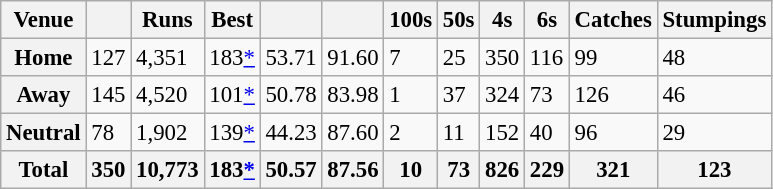<table class="wikitable sortable defaultcenter col1left" style="font-size: 95%">
<tr>
<th>Venue</th>
<th></th>
<th>Runs</th>
<th>Best</th>
<th></th>
<th></th>
<th>100s</th>
<th>50s</th>
<th>4s</th>
<th>6s</th>
<th>Catches</th>
<th>Stumpings</th>
</tr>
<tr>
<th>Home</th>
<td>127</td>
<td>4,351</td>
<td>183<a href='#'>*</a></td>
<td>53.71</td>
<td>91.60</td>
<td>7</td>
<td>25</td>
<td>350</td>
<td>116</td>
<td>99</td>
<td>48</td>
</tr>
<tr>
<th>Away</th>
<td>145</td>
<td>4,520</td>
<td>101<a href='#'>*</a></td>
<td>50.78</td>
<td>83.98</td>
<td>1</td>
<td>37</td>
<td>324</td>
<td>73</td>
<td>126</td>
<td>46</td>
</tr>
<tr>
<th>Neutral</th>
<td>78</td>
<td>1,902</td>
<td>139<a href='#'>*</a></td>
<td>44.23</td>
<td>87.60</td>
<td>2</td>
<td>11</td>
<td>152</td>
<td>40</td>
<td>96</td>
<td>29</td>
</tr>
<tr>
<th>Total</th>
<th>350</th>
<th>10,773</th>
<th>183<a href='#'>*</a></th>
<th>50.57</th>
<th>87.56</th>
<th>10</th>
<th>73</th>
<th>826</th>
<th>229</th>
<th>321</th>
<th>123</th>
</tr>
</table>
